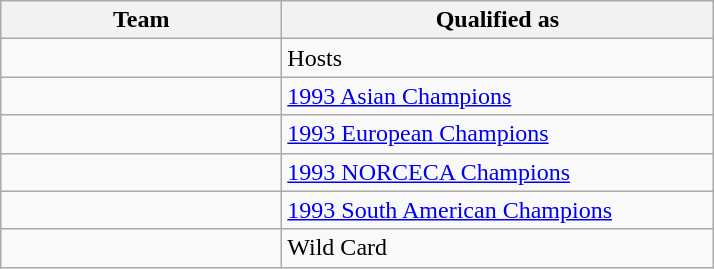<table class="wikitable">
<tr>
<th width=180>Team</th>
<th width=280>Qualified as</th>
</tr>
<tr>
<td></td>
<td>Hosts</td>
</tr>
<tr>
<td></td>
<td><a href='#'>1993 Asian Champions</a></td>
</tr>
<tr>
<td></td>
<td><a href='#'>1993 European Champions</a></td>
</tr>
<tr>
<td></td>
<td><a href='#'>1993 NORCECA Champions</a></td>
</tr>
<tr>
<td></td>
<td><a href='#'>1993 South American Champions</a></td>
</tr>
<tr>
<td></td>
<td>Wild Card</td>
</tr>
</table>
